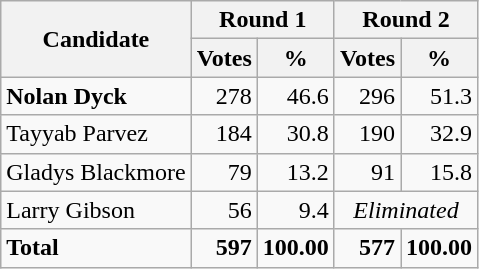<table class="wikitable">
<tr>
<th rowspan=2>Candidate</th>
<th colspan=2>Round 1</th>
<th colspan=2>Round 2</th>
</tr>
<tr>
<th>Votes</th>
<th>%</th>
<th>Votes</th>
<th>%</th>
</tr>
<tr>
<td><strong>Nolan Dyck</strong></td>
<td style="text-align:right">278</td>
<td style="text-align:right">46.6</td>
<td style="text-align:right">296</td>
<td style="text-align:right">51.3</td>
</tr>
<tr>
<td>Tayyab Parvez</td>
<td style="text-align:right">184</td>
<td style="text-align:right">30.8</td>
<td style="text-align:right">190</td>
<td style="text-align:right">32.9</td>
</tr>
<tr>
<td>Gladys Blackmore</td>
<td style="text-align:right">79</td>
<td style="text-align:right">13.2</td>
<td style="text-align:right">91</td>
<td style="text-align:right">15.8</td>
</tr>
<tr>
<td>Larry Gibson</td>
<td style="text-align:right">56</td>
<td style="text-align:right">9.4</td>
<td colspan="4" style="text-align:center"><em>Eliminated</em></td>
</tr>
<tr>
<td><strong>Total</strong></td>
<td style="text-align:right"><strong>597</strong></td>
<td style="text-align:right"><strong>100.00</strong></td>
<td style="text-align:right"><strong>577</strong></td>
<td style="text-align:right"><strong>100.00</strong></td>
</tr>
</table>
